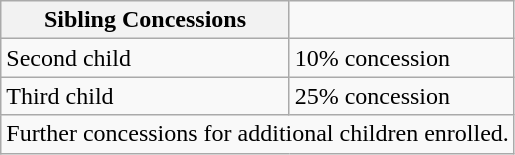<table class="wikitable">
<tr>
<th>Sibling Concessions</th>
<td></td>
</tr>
<tr>
<td>Second child</td>
<td>10% concession</td>
</tr>
<tr>
<td>Third child</td>
<td>25% concession</td>
</tr>
<tr>
<td colspan="2">Further concessions for additional children enrolled.</td>
</tr>
</table>
